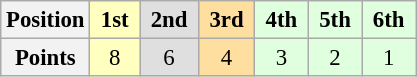<table class="wikitable" style="font-size:95%; text-align:center">
<tr>
<th>Position</th>
<td style="background:#ffffbf;"> <strong>1st</strong> </td>
<td style="background:#dfdfdf;"> <strong>2nd</strong> </td>
<td style="background:#ffdf9f;"> <strong>3rd</strong> </td>
<td style="background:#dfffdf;"> <strong>4th</strong> </td>
<td style="background:#dfffdf;"> <strong>5th</strong> </td>
<td style="background:#dfffdf;"> <strong>6th</strong> </td>
</tr>
<tr>
<th>Points</th>
<td style="background:#ffffbf;">8</td>
<td style="background:#dfdfdf;">6</td>
<td style="background:#ffdf9f;">4</td>
<td style="background:#dfffdf;">3</td>
<td style="background:#dfffdf;">2</td>
<td style="background:#dfffdf;">1</td>
</tr>
</table>
